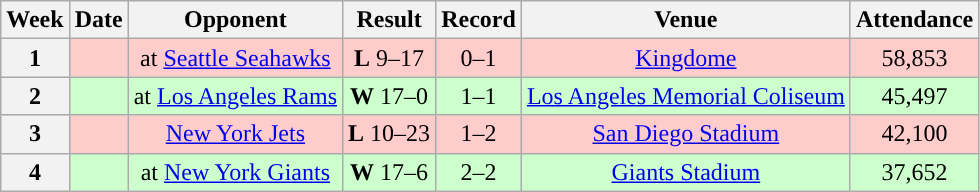<table class="wikitable" style="text-align:center">
<tr>
<th>Week</th>
<th>Date</th>
<th>Opponent</th>
<th>Result</th>
<th>Record</th>
<th>Venue</th>
<th>Attendance</th>
</tr>
<tr style="background: #fcc;">
<th>1</th>
<td></td>
<td>at <a href='#'>Seattle Seahawks</a></td>
<td><strong>L</strong> 9–17</td>
<td>0–1</td>
<td><a href='#'>Kingdome</a></td>
<td>58,853</td>
</tr>
<tr style="background: #cfc;">
<th>2</th>
<td></td>
<td>at <a href='#'>Los Angeles Rams</a></td>
<td><strong>W</strong> 17–0</td>
<td>1–1</td>
<td><a href='#'>Los Angeles Memorial Coliseum</a></td>
<td>45,497</td>
</tr>
<tr style="background: #fcc;">
<th>3</th>
<td></td>
<td><a href='#'>New York Jets</a></td>
<td><strong>L</strong> 10–23</td>
<td>1–2</td>
<td><a href='#'>San Diego Stadium</a></td>
<td>42,100</td>
</tr>
<tr style="background: #cfc;">
<th>4</th>
<td></td>
<td>at <a href='#'>New York Giants</a></td>
<td><strong>W</strong> 17–6</td>
<td>2–2</td>
<td><a href='#'>Giants Stadium</a></td>
<td>37,652</td>
</tr>
</table>
